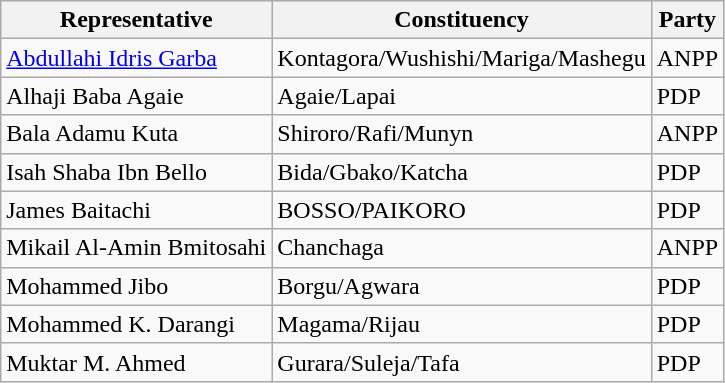<table class="wikitable" border="1">
<tr>
<th>Representative</th>
<th>Constituency</th>
<th>Party</th>
</tr>
<tr>
<td><a href='#'>Abdullahi Idris Garba</a></td>
<td>Kontagora/Wushishi/Mariga/Mashegu</td>
<td>ANPP</td>
</tr>
<tr>
<td>Alhaji Baba Agaie</td>
<td>Agaie/Lapai</td>
<td>PDP</td>
</tr>
<tr>
<td>Bala Adamu Kuta</td>
<td>Shiroro/Rafi/Munyn</td>
<td>ANPP</td>
</tr>
<tr>
<td>Isah Shaba Ibn Bello</td>
<td>Bida/Gbako/Katcha</td>
<td>PDP</td>
</tr>
<tr>
<td>James Baitachi</td>
<td>BOSSO/PAIKORO</td>
<td>PDP</td>
</tr>
<tr>
<td>Mikail Al-Amin Bmitosahi</td>
<td>Chanchaga</td>
<td>ANPP</td>
</tr>
<tr>
<td>Mohammed Jibo</td>
<td>Borgu/Agwara</td>
<td>PDP</td>
</tr>
<tr>
<td>Mohammed K. Darangi</td>
<td>Magama/Rijau</td>
<td>PDP</td>
</tr>
<tr>
<td>Muktar M. Ahmed</td>
<td>Gurara/Suleja/Tafa</td>
<td>PDP</td>
</tr>
</table>
